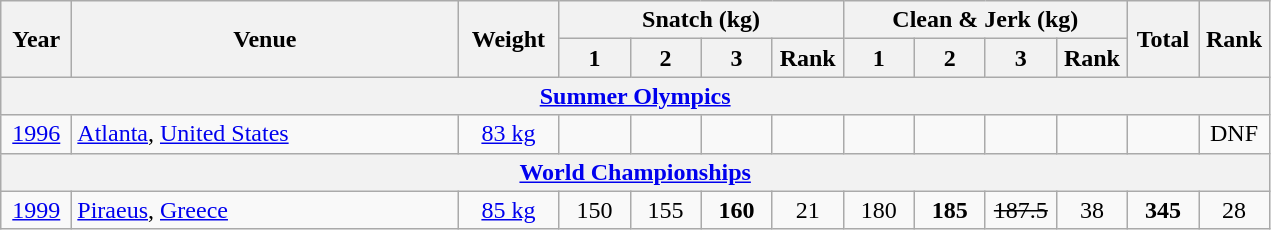<table class = "wikitable" style="text-align:center;">
<tr>
<th rowspan=2 width=40>Year</th>
<th rowspan=2 width=250>Venue</th>
<th rowspan=2 width=60>Weight</th>
<th colspan=4>Snatch (kg)</th>
<th colspan=4>Clean & Jerk (kg)</th>
<th rowspan=2 width=40>Total</th>
<th rowspan=2 width=40>Rank</th>
</tr>
<tr>
<th width=40>1</th>
<th width=40>2</th>
<th width=40>3</th>
<th width=40>Rank</th>
<th width=40>1</th>
<th width=40>2</th>
<th width=40>3</th>
<th width=40>Rank</th>
</tr>
<tr>
<th colspan=13><a href='#'>Summer Olympics</a></th>
</tr>
<tr>
<td><a href='#'>1996</a></td>
<td align=left> <a href='#'>Atlanta</a>, <a href='#'>United States</a></td>
<td><a href='#'>83 kg</a></td>
<td></td>
<td></td>
<td></td>
<td></td>
<td></td>
<td></td>
<td></td>
<td></td>
<td></td>
<td>DNF</td>
</tr>
<tr>
<th colspan=13><a href='#'>World Championships</a></th>
</tr>
<tr>
<td><a href='#'>1999</a></td>
<td align=left> <a href='#'>Piraeus</a>, <a href='#'>Greece</a></td>
<td><a href='#'>85 kg</a></td>
<td>150</td>
<td>155</td>
<td><strong>160</strong></td>
<td>21</td>
<td>180</td>
<td><strong>185</strong></td>
<td><s>187.5</s></td>
<td>38</td>
<td><strong>345</strong></td>
<td>28</td>
</tr>
</table>
